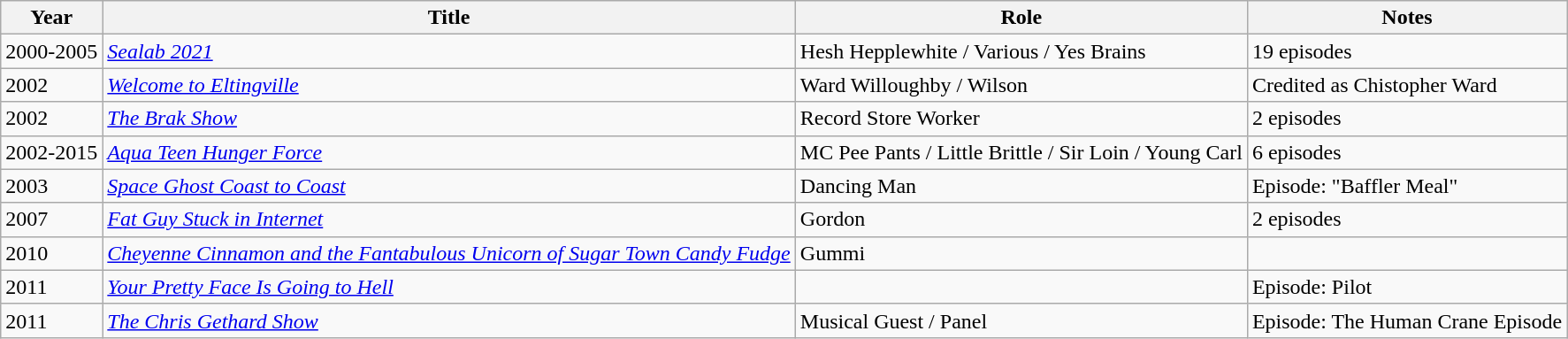<table class="wikitable sortable">
<tr>
<th>Year</th>
<th>Title</th>
<th>Role</th>
<th>Notes</th>
</tr>
<tr>
<td>2000-2005</td>
<td><em><a href='#'>Sealab 2021</a></em></td>
<td>Hesh Hepplewhite / Various / Yes Brains</td>
<td>19 episodes</td>
</tr>
<tr>
<td>2002</td>
<td><em><a href='#'>Welcome to Eltingville</a></em></td>
<td>Ward Willoughby / Wilson</td>
<td>Credited as Chistopher Ward</td>
</tr>
<tr>
<td>2002</td>
<td><em><a href='#'>The Brak Show</a></em></td>
<td>Record Store Worker</td>
<td>2 episodes</td>
</tr>
<tr>
<td>2002-2015</td>
<td><em><a href='#'>Aqua Teen Hunger Force</a></em></td>
<td>MC Pee Pants / Little Brittle / Sir Loin / Young Carl</td>
<td>6 episodes</td>
</tr>
<tr>
<td>2003</td>
<td><em><a href='#'>Space Ghost Coast to Coast</a></em></td>
<td>Dancing Man</td>
<td>Episode: "Baffler Meal"</td>
</tr>
<tr>
<td>2007</td>
<td><em><a href='#'>Fat Guy Stuck in Internet</a></em></td>
<td>Gordon</td>
<td>2 episodes</td>
</tr>
<tr>
<td>2010</td>
<td><em><a href='#'>Cheyenne Cinnamon and the Fantabulous Unicorn of Sugar Town Candy Fudge</a></em></td>
<td>Gummi</td>
<td></td>
</tr>
<tr>
<td>2011</td>
<td><em><a href='#'>Your Pretty Face Is Going to Hell</a></em></td>
<td></td>
<td>Episode: Pilot</td>
</tr>
<tr>
<td>2011</td>
<td><em><a href='#'>The Chris Gethard Show</a></em></td>
<td>Musical Guest / Panel</td>
<td>Episode: The Human Crane Episode</td>
</tr>
</table>
